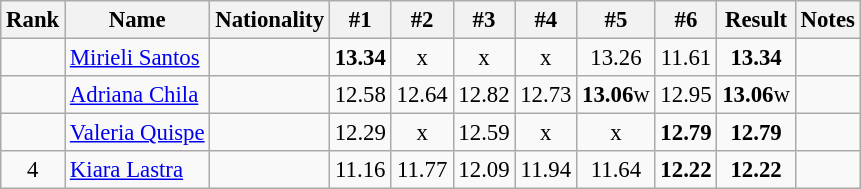<table class="wikitable sortable" style="text-align:center;font-size:95%">
<tr>
<th>Rank</th>
<th>Name</th>
<th>Nationality</th>
<th>#1</th>
<th>#2</th>
<th>#3</th>
<th>#4</th>
<th>#5</th>
<th>#6</th>
<th>Result</th>
<th>Notes</th>
</tr>
<tr>
<td></td>
<td align=left><a href='#'>Mirieli Santos</a></td>
<td align=left></td>
<td><strong>13.34</strong></td>
<td>x</td>
<td>x</td>
<td>x</td>
<td>13.26</td>
<td>11.61</td>
<td><strong>13.34</strong></td>
<td></td>
</tr>
<tr>
<td></td>
<td align=left><a href='#'>Adriana Chila</a></td>
<td align=left></td>
<td>12.58</td>
<td>12.64</td>
<td>12.82</td>
<td>12.73</td>
<td><strong>13.06</strong>w</td>
<td>12.95</td>
<td><strong>13.06</strong>w</td>
<td></td>
</tr>
<tr>
<td></td>
<td align=left><a href='#'>Valeria Quispe</a></td>
<td align=left></td>
<td>12.29</td>
<td>x</td>
<td>12.59</td>
<td>x</td>
<td>x</td>
<td><strong>12.79</strong></td>
<td><strong>12.79</strong></td>
<td></td>
</tr>
<tr>
<td>4</td>
<td align=left><a href='#'>Kiara Lastra</a></td>
<td align=left></td>
<td>11.16</td>
<td>11.77</td>
<td>12.09</td>
<td>11.94</td>
<td>11.64</td>
<td><strong>12.22</strong></td>
<td><strong>12.22</strong></td>
<td></td>
</tr>
</table>
